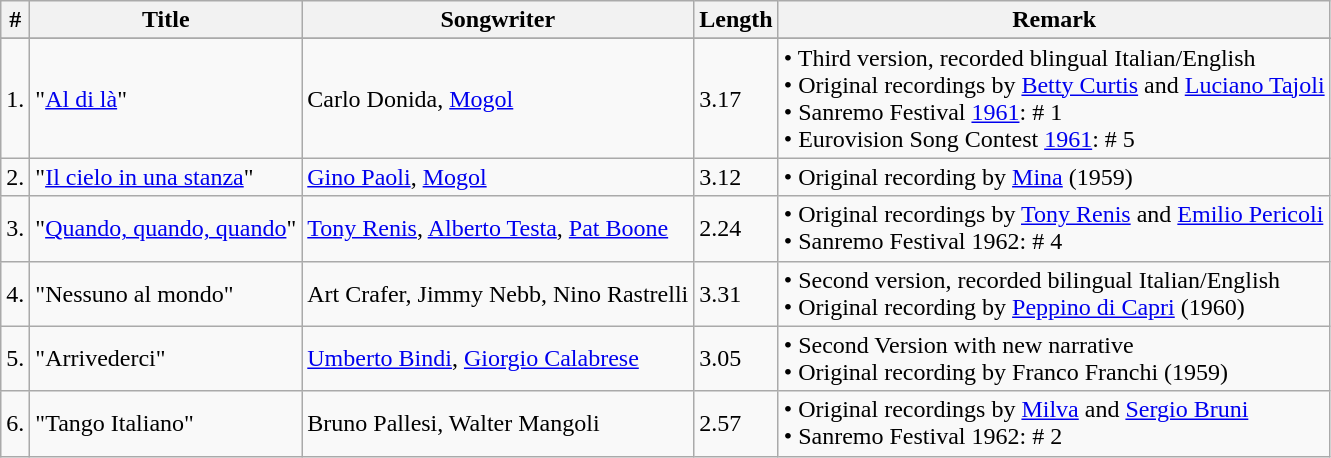<table class="wikitable">
<tr>
<th>#</th>
<th>Title</th>
<th>Songwriter</th>
<th>Length</th>
<th>Remark</th>
</tr>
<tr bgcolor="#ebf5ff">
</tr>
<tr>
<td>1.</td>
<td>"<a href='#'>Al di là</a>"</td>
<td>Carlo Donida, <a href='#'>Mogol</a></td>
<td>3.17</td>
<td>• Third version, recorded blingual Italian/English<br>• Original recordings by <a href='#'>Betty Curtis</a> and <a href='#'>Luciano Tajoli</a><br>• Sanremo Festival <a href='#'>1961</a>: # 1<br>• Eurovision Song Contest <a href='#'>1961</a>: # 5</td>
</tr>
<tr>
<td>2.</td>
<td>"<a href='#'>Il cielo in una stanza</a>"</td>
<td><a href='#'>Gino Paoli</a>, <a href='#'>Mogol</a></td>
<td>3.12</td>
<td>• Original recording by <a href='#'>Mina</a> (1959)</td>
</tr>
<tr>
<td>3.</td>
<td>"<a href='#'>Quando, quando, quando</a>"</td>
<td><a href='#'>Tony Renis</a>, <a href='#'>Alberto Testa</a>, <a href='#'>Pat Boone</a></td>
<td>2.24</td>
<td>• Original recordings by <a href='#'>Tony Renis</a> and <a href='#'>Emilio Pericoli</a><br>• Sanremo Festival 1962: # 4</td>
</tr>
<tr>
<td>4.</td>
<td>"Nessuno al mondo"</td>
<td>Art Crafer, Jimmy Nebb, Nino Rastrelli</td>
<td>3.31</td>
<td>• Second version, recorded bilingual Italian/English<br>• Original recording by <a href='#'>Peppino di Capri</a> (1960)</td>
</tr>
<tr>
<td>5.</td>
<td>"Arrivederci"</td>
<td><a href='#'>Umberto Bindi</a>, <a href='#'>Giorgio Calabrese</a></td>
<td>3.05</td>
<td>• Second Version with new narrative<br>• Original recording by Franco Franchi (1959)</td>
</tr>
<tr>
<td>6.</td>
<td>"Tango Italiano"</td>
<td>Bruno Pallesi, Walter Mangoli</td>
<td>2.57</td>
<td>• Original recordings by <a href='#'>Milva</a> and <a href='#'>Sergio Bruni</a><br>• Sanremo Festival 1962: # 2</td>
</tr>
</table>
